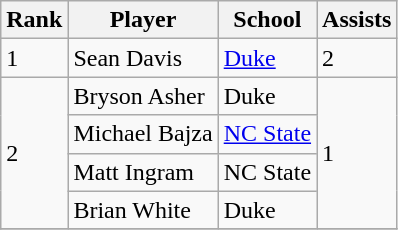<table class="wikitable">
<tr>
<th>Rank</th>
<th>Player</th>
<th>School</th>
<th>Assists</th>
</tr>
<tr>
<td>1</td>
<td>Sean Davis</td>
<td><a href='#'>Duke</a></td>
<td>2</td>
</tr>
<tr>
<td rowspan="4">2</td>
<td>Bryson Asher</td>
<td>Duke</td>
<td rowspan="4">1</td>
</tr>
<tr>
<td>Michael Bajza</td>
<td><a href='#'>NC State</a></td>
</tr>
<tr>
<td>Matt Ingram</td>
<td>NC State</td>
</tr>
<tr>
<td>Brian White</td>
<td>Duke</td>
</tr>
<tr>
</tr>
</table>
